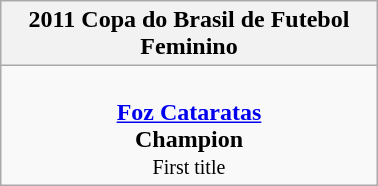<table class="wikitable" style="margin: 0 auto; width: 20%;">
<tr>
<th>2011 Copa do Brasil de Futebol Feminino</th>
</tr>
<tr>
<td align=center> <br><strong><a href='#'>Foz Cataratas</a></strong><br><strong>Champion</strong><br><small>First title</small></td>
</tr>
</table>
